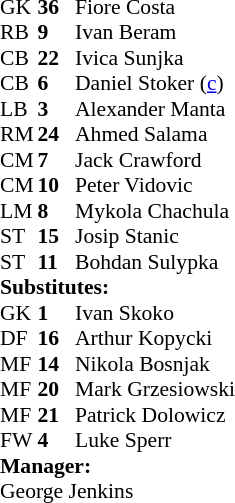<table style="font-size: 90%" cellspacing="0" cellpadding="0">
<tr>
<th width="25"></th>
<th width="25"></th>
</tr>
<tr>
<td>GK</td>
<td><strong>36</strong></td>
<td> Fiore Costa</td>
<td></td>
<td></td>
</tr>
<tr>
<td>RB</td>
<td><strong>9</strong></td>
<td> Ivan Beram</td>
<td></td>
<td></td>
</tr>
<tr>
<td>CB</td>
<td><strong>22</strong></td>
<td> Ivica Sunjka</td>
<td></td>
<td></td>
</tr>
<tr>
<td>CB</td>
<td><strong>6</strong></td>
<td> Daniel Stoker  (<a href='#'>c</a>)</td>
<td></td>
<td></td>
</tr>
<tr>
<td>LB</td>
<td><strong>3</strong></td>
<td> Alexander Manta</td>
<td></td>
<td></td>
</tr>
<tr>
<td>RM</td>
<td><strong>24</strong></td>
<td> Ahmed Salama</td>
<td></td>
<td></td>
</tr>
<tr>
<td>CM</td>
<td><strong>7</strong></td>
<td> Jack Crawford</td>
<td></td>
<td></td>
</tr>
<tr>
<td>CM</td>
<td><strong>10</strong></td>
<td> Peter Vidovic</td>
<td></td>
<td></td>
</tr>
<tr>
<td>LM</td>
<td><strong>8</strong></td>
<td> Mykola Chachula</td>
<td></td>
<td></td>
</tr>
<tr>
<td>ST</td>
<td><strong>15</strong></td>
<td> Josip Stanic</td>
<td></td>
<td></td>
</tr>
<tr>
<td>ST</td>
<td><strong>11</strong></td>
<td> Bohdan Sulypka</td>
<td></td>
<td></td>
</tr>
<tr>
<td colspan=3><strong>Substitutes:</strong></td>
</tr>
<tr>
<td>GK</td>
<td><strong>1</strong></td>
<td> Ivan Skoko</td>
<td></td>
<td></td>
</tr>
<tr>
<td>DF</td>
<td><strong>16</strong></td>
<td> Arthur Kopycki</td>
<td></td>
<td></td>
</tr>
<tr>
<td>MF</td>
<td><strong>14</strong></td>
<td> Nikola Bosnjak</td>
<td></td>
<td></td>
</tr>
<tr>
<td>MF</td>
<td><strong>20</strong></td>
<td> Mark Grzesiowski</td>
<td></td>
<td></td>
</tr>
<tr>
<td>MF</td>
<td><strong>21</strong></td>
<td> Patrick Dolowicz</td>
<td></td>
<td></td>
</tr>
<tr>
<td>FW</td>
<td><strong>4</strong></td>
<td> Luke Sperr</td>
<td></td>
<td></td>
</tr>
<tr>
<td colspan=3><strong>Manager:</strong></td>
</tr>
<tr>
<td colspan=4> George Jenkins</td>
</tr>
</table>
